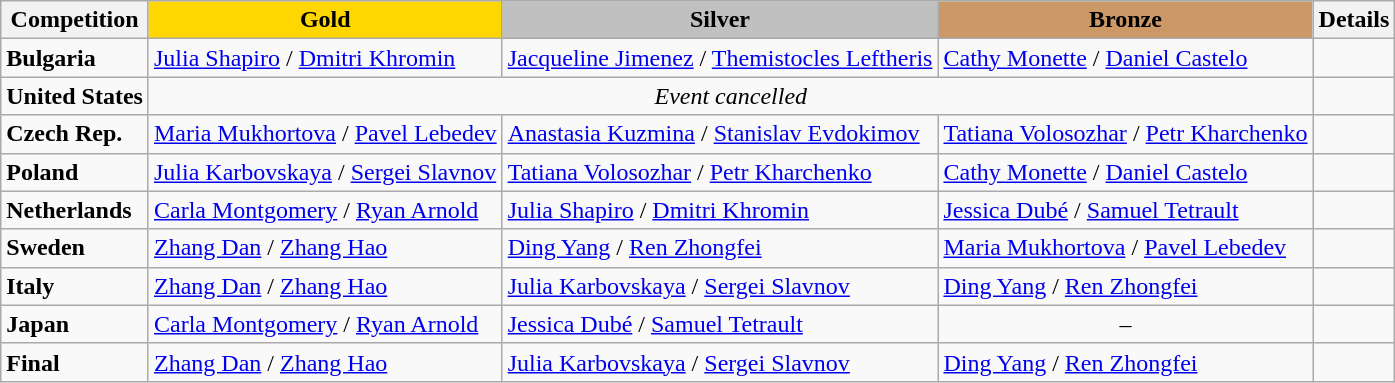<table class="wikitable">
<tr>
<th>Competition</th>
<td align=center bgcolor=gold><strong>Gold</strong></td>
<td align=center bgcolor=silver><strong>Silver</strong></td>
<td align=center bgcolor=cc9966><strong>Bronze</strong></td>
<th>Details</th>
</tr>
<tr>
<td><strong>Bulgaria</strong></td>
<td> <a href='#'>Julia Shapiro</a> / <a href='#'>Dmitri Khromin</a></td>
<td> <a href='#'>Jacqueline Jimenez</a> / <a href='#'>Themistocles Leftheris</a></td>
<td> <a href='#'>Cathy Monette</a> / <a href='#'>Daniel Castelo</a></td>
<td></td>
</tr>
<tr>
<td><strong>United States</strong></td>
<td colspan=3 align=center><em>Event cancelled</em></td>
<td></td>
</tr>
<tr>
<td><strong>Czech Rep.</strong></td>
<td> <a href='#'>Maria Mukhortova</a> / <a href='#'>Pavel Lebedev</a></td>
<td> <a href='#'>Anastasia Kuzmina</a> / <a href='#'>Stanislav Evdokimov</a></td>
<td> <a href='#'>Tatiana Volosozhar</a> / <a href='#'>Petr Kharchenko</a></td>
<td></td>
</tr>
<tr>
<td><strong>Poland</strong></td>
<td> <a href='#'>Julia Karbovskaya</a> / <a href='#'>Sergei Slavnov</a></td>
<td> <a href='#'>Tatiana Volosozhar</a> / <a href='#'>Petr Kharchenko</a></td>
<td> <a href='#'>Cathy Monette</a> / <a href='#'>Daniel Castelo</a></td>
<td></td>
</tr>
<tr>
<td><strong>Netherlands</strong></td>
<td> <a href='#'>Carla Montgomery</a> / <a href='#'>Ryan Arnold</a></td>
<td> <a href='#'>Julia Shapiro</a> / <a href='#'>Dmitri Khromin</a></td>
<td> <a href='#'>Jessica Dubé</a> / <a href='#'>Samuel Tetrault</a></td>
<td></td>
</tr>
<tr>
<td><strong>Sweden</strong></td>
<td> <a href='#'>Zhang Dan</a> / <a href='#'>Zhang Hao</a></td>
<td> <a href='#'>Ding Yang</a> / <a href='#'>Ren Zhongfei</a></td>
<td> <a href='#'>Maria Mukhortova</a> / <a href='#'>Pavel Lebedev</a></td>
<td></td>
</tr>
<tr>
<td><strong>Italy</strong></td>
<td> <a href='#'>Zhang Dan</a> / <a href='#'>Zhang Hao</a></td>
<td> <a href='#'>Julia Karbovskaya</a> / <a href='#'>Sergei Slavnov</a></td>
<td> <a href='#'>Ding Yang</a> / <a href='#'>Ren Zhongfei</a></td>
<td></td>
</tr>
<tr>
<td><strong>Japan</strong></td>
<td> <a href='#'>Carla Montgomery</a> / <a href='#'>Ryan Arnold</a></td>
<td> <a href='#'>Jessica Dubé</a> / <a href='#'>Samuel Tetrault</a></td>
<td align=center>–</td>
<td></td>
</tr>
<tr>
<td><strong>Final</strong></td>
<td> <a href='#'>Zhang Dan</a> / <a href='#'>Zhang Hao</a></td>
<td> <a href='#'>Julia Karbovskaya</a> / <a href='#'>Sergei Slavnov</a></td>
<td> <a href='#'>Ding Yang</a> / <a href='#'>Ren Zhongfei</a></td>
<td></td>
</tr>
</table>
